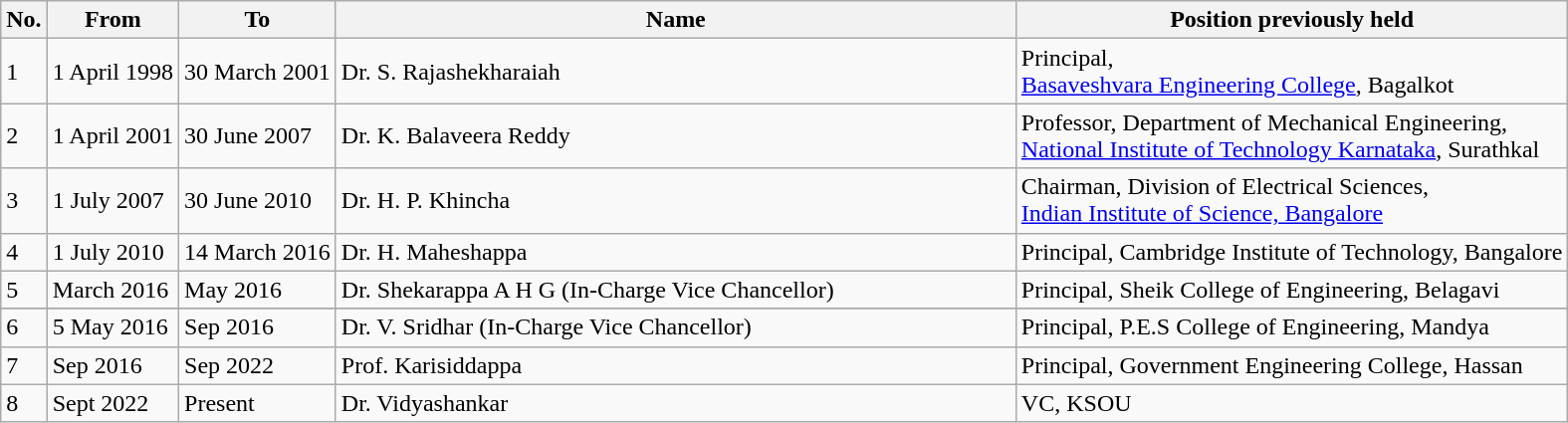<table class="wikitable sortable" style="text-align: left">
<tr>
<th>No.</th>
<th>From</th>
<th>To</th>
<th ! scope="col" style="width:28em;">Name</th>
<th>Position previously held</th>
</tr>
<tr>
<td>1</td>
<td>1 April 1998</td>
<td>30 March 2001</td>
<td>Dr. S. Rajashekharaiah</td>
<td>Principal,<br><a href='#'>Basaveshvara Engineering College</a>, Bagalkot</td>
</tr>
<tr>
<td>2</td>
<td>1 April 2001</td>
<td>30 June 2007</td>
<td>Dr. K. Balaveera Reddy</td>
<td>Professor, Department of Mechanical Engineering,<br><a href='#'>National Institute of Technology Karnataka</a>, Surathkal</td>
</tr>
<tr>
<td>3</td>
<td>1 July 2007</td>
<td>30 June 2010</td>
<td>Dr. H. P. Khincha</td>
<td>Chairman, Division of Electrical Sciences,<br><a href='#'>Indian Institute of Science, Bangalore</a></td>
</tr>
<tr>
<td>4</td>
<td>1 July 2010</td>
<td>14 March 2016</td>
<td>Dr. H. Maheshappa</td>
<td>Principal, Cambridge Institute of Technology, Bangalore</td>
</tr>
<tr>
<td>5</td>
<td>March 2016</td>
<td>May 2016</td>
<td>Dr. Shekarappa A H G (In-Charge Vice Chancellor)</td>
<td>Principal, Sheik College of Engineering, Belagavi </td>
</tr>
<tr>
</tr>
<tr>
<td>6</td>
<td>5 May 2016</td>
<td>Sep 2016</td>
<td>Dr. V. Sridhar (In-Charge Vice Chancellor)</td>
<td>Principal, P.E.S College of Engineering, Mandya</td>
</tr>
<tr>
<td>7</td>
<td>Sep 2016</td>
<td>Sep 2022</td>
<td>Prof. Karisiddappa</td>
<td>Principal, Government Engineering College, Hassan</td>
</tr>
<tr>
<td>8</td>
<td>Sept 2022</td>
<td>Present</td>
<td>Dr. Vidyashankar</td>
<td>VC, KSOU</td>
</tr>
</table>
